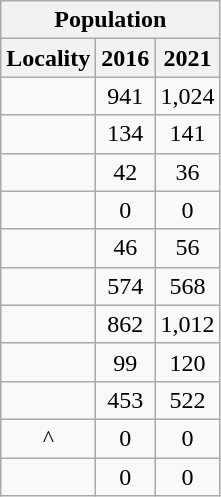<table class="wikitable" style="text-align:center;">
<tr>
<th colspan="3" style="text-align:center; font-weight:bold">Population</th>
</tr>
<tr>
<th style="text-align:center; background:  font-weight:bold">Locality</th>
<th style="text-align:center; background:  font-weight:bold"><strong>2016</strong></th>
<th style="text-align:center; background:  font-weight:bold"><strong>2021</strong></th>
</tr>
<tr>
<td></td>
<td>941</td>
<td>1,024</td>
</tr>
<tr>
<td></td>
<td>134</td>
<td>141</td>
</tr>
<tr>
<td></td>
<td>42</td>
<td>36</td>
</tr>
<tr>
<td></td>
<td>0</td>
<td>0</td>
</tr>
<tr>
<td></td>
<td>46</td>
<td>56</td>
</tr>
<tr>
<td></td>
<td>574</td>
<td>568</td>
</tr>
<tr>
<td></td>
<td>862</td>
<td>1,012</td>
</tr>
<tr>
<td></td>
<td>99</td>
<td>120</td>
</tr>
<tr>
<td></td>
<td>453</td>
<td>522</td>
</tr>
<tr>
<td>^</td>
<td>0</td>
<td>0</td>
</tr>
<tr>
<td></td>
<td>0</td>
<td>0</td>
</tr>
</table>
